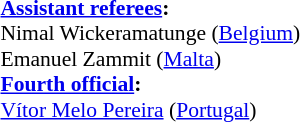<table style="width:100%; font-size:90%;">
<tr>
<td><br><strong><a href='#'>Assistant referees</a>:</strong>
<br>Nimal Wickeramatunge (<a href='#'>Belgium</a>)
<br>Emanuel Zammit (<a href='#'>Malta</a>)
<br><strong><a href='#'>Fourth official</a>:</strong>
<br><a href='#'>Vítor Melo Pereira</a> (<a href='#'>Portugal</a>)</td>
</tr>
</table>
